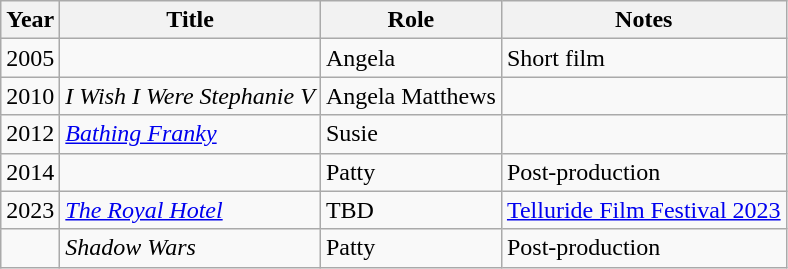<table class="wikitable sortable">
<tr>
<th>Year</th>
<th>Title</th>
<th>Role</th>
<th class="unsortable">Notes</th>
</tr>
<tr>
<td>2005</td>
<td><em></em></td>
<td>Angela</td>
<td>Short film</td>
</tr>
<tr>
<td>2010</td>
<td><em>I Wish I Were Stephanie V</em></td>
<td>Angela Matthews</td>
<td></td>
</tr>
<tr>
<td>2012</td>
<td><em><a href='#'>Bathing Franky</a></em></td>
<td>Susie</td>
<td></td>
</tr>
<tr>
<td>2014</td>
<td><em></em></td>
<td>Patty</td>
<td>Post-production</td>
</tr>
<tr>
<td>2023</td>
<td><em><a href='#'>The Royal Hotel</a></em></td>
<td>TBD</td>
<td><a href='#'>Telluride Film Festival 2023</a></td>
</tr>
<tr>
<td></td>
<td><em>Shadow Wars</em></td>
<td>Patty</td>
<td>Post-production</td>
</tr>
</table>
